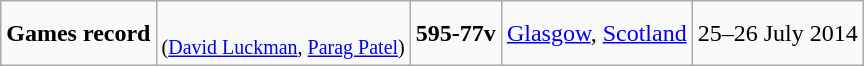<table class="wikitable">
<tr>
<td><strong>Games record</strong></td>
<td><br><small>(<a href='#'>David Luckman</a>, <a href='#'>Parag Patel</a>)</small></td>
<td><strong>595-77v</strong></td>
<td><a href='#'>Glasgow</a>, <a href='#'>Scotland</a></td>
<td>25–26 July 2014</td>
</tr>
</table>
